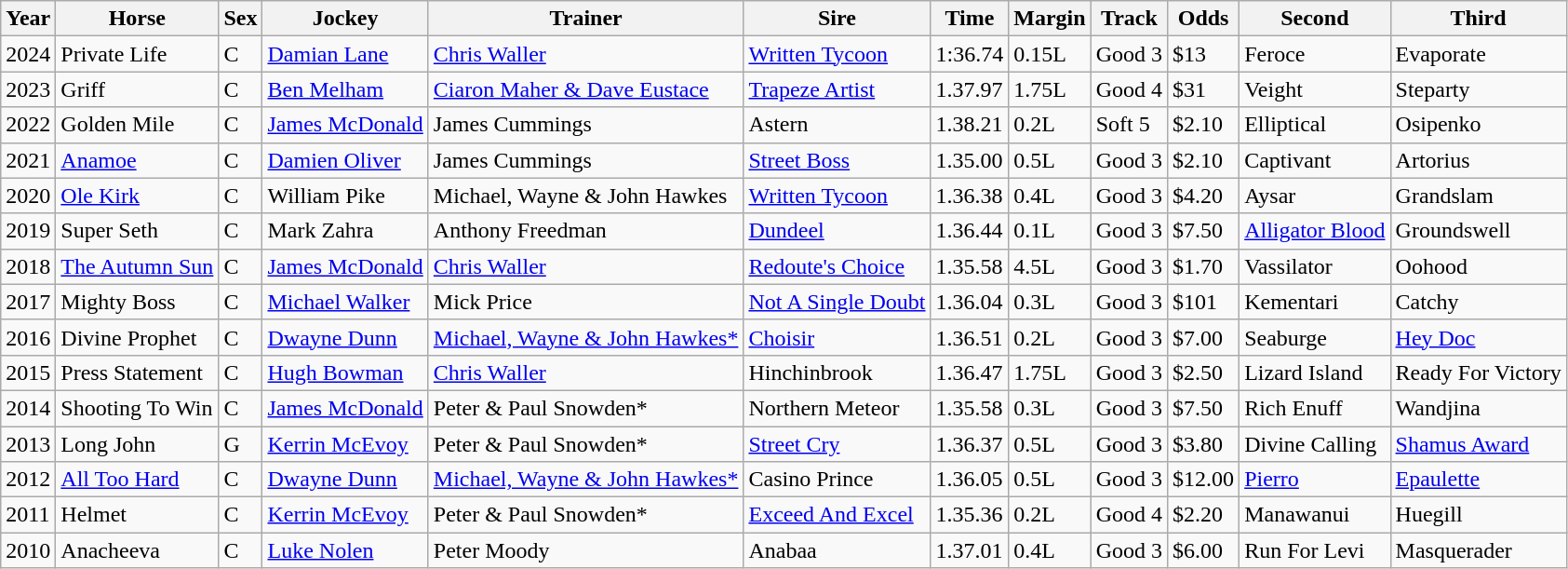<table class="wikitable">
<tr>
<th>Year</th>
<th>Horse</th>
<th>Sex</th>
<th>Jockey</th>
<th>Trainer</th>
<th>Sire</th>
<th>Time</th>
<th>Margin</th>
<th>Track</th>
<th>Odds</th>
<th>Second</th>
<th>Third</th>
</tr>
<tr>
<td>2024</td>
<td>Private Life</td>
<td>C</td>
<td><a href='#'>Damian Lane</a></td>
<td><a href='#'>Chris Waller</a></td>
<td><a href='#'>Written Tycoon</a></td>
<td>1:36.74</td>
<td>0.15L</td>
<td>Good 3</td>
<td>$13</td>
<td>Feroce</td>
<td>Evaporate</td>
</tr>
<tr>
<td>2023</td>
<td>Griff</td>
<td>C</td>
<td><a href='#'>Ben Melham</a></td>
<td><a href='#'>Ciaron Maher & Dave Eustace</a></td>
<td><a href='#'>Trapeze Artist</a></td>
<td>1.37.97</td>
<td>1.75L</td>
<td>Good 4</td>
<td>$31</td>
<td>Veight</td>
<td>Steparty</td>
</tr>
<tr>
<td>2022</td>
<td>Golden Mile</td>
<td>C</td>
<td><a href='#'>James McDonald</a></td>
<td>James Cummings</td>
<td>Astern</td>
<td>1.38.21</td>
<td>0.2L</td>
<td>Soft 5</td>
<td>$2.10</td>
<td>Elliptical</td>
<td>Osipenko</td>
</tr>
<tr>
<td>2021</td>
<td><a href='#'>Anamoe</a></td>
<td>C</td>
<td><a href='#'>Damien Oliver</a></td>
<td>James Cummings</td>
<td><a href='#'>Street Boss</a></td>
<td>1.35.00</td>
<td>0.5L</td>
<td>Good 3</td>
<td>$2.10</td>
<td>Captivant</td>
<td>Artorius</td>
</tr>
<tr>
<td>2020</td>
<td><a href='#'>Ole Kirk</a></td>
<td>C</td>
<td>William Pike</td>
<td>Michael, Wayne & John Hawkes</td>
<td><a href='#'>Written Tycoon</a></td>
<td>1.36.38</td>
<td>0.4L</td>
<td>Good 3</td>
<td>$4.20</td>
<td>Aysar</td>
<td>Grandslam</td>
</tr>
<tr>
<td>2019</td>
<td>Super Seth</td>
<td>C</td>
<td>Mark Zahra</td>
<td>Anthony Freedman</td>
<td><a href='#'>Dundeel</a></td>
<td>1.36.44</td>
<td>0.1L</td>
<td>Good 3</td>
<td>$7.50</td>
<td><a href='#'>Alligator Blood</a></td>
<td>Groundswell</td>
</tr>
<tr>
<td>2018</td>
<td><a href='#'>The Autumn Sun</a></td>
<td>C</td>
<td><a href='#'>James McDonald</a></td>
<td><a href='#'>Chris Waller</a></td>
<td><a href='#'>Redoute's Choice</a></td>
<td>1.35.58</td>
<td>4.5L</td>
<td>Good 3</td>
<td>$1.70</td>
<td>Vassilator</td>
<td>Oohood</td>
</tr>
<tr>
<td>2017</td>
<td>Mighty Boss</td>
<td>C</td>
<td><a href='#'>Michael Walker</a></td>
<td>Mick Price</td>
<td><a href='#'>Not A Single Doubt</a></td>
<td>1.36.04</td>
<td>0.3L</td>
<td>Good 3</td>
<td>$101</td>
<td>Kementari</td>
<td>Catchy</td>
</tr>
<tr>
<td>2016</td>
<td>Divine Prophet</td>
<td>C</td>
<td><a href='#'>Dwayne Dunn</a></td>
<td><a href='#'>Michael, Wayne & John Hawkes*</a></td>
<td><a href='#'>Choisir</a></td>
<td>1.36.51</td>
<td>0.2L</td>
<td>Good 3</td>
<td>$7.00</td>
<td>Seaburge</td>
<td><a href='#'>Hey Doc</a></td>
</tr>
<tr>
<td>2015</td>
<td>Press Statement</td>
<td>C</td>
<td><a href='#'>Hugh Bowman</a></td>
<td><a href='#'>Chris Waller</a></td>
<td>Hinchinbrook</td>
<td>1.36.47</td>
<td>1.75L</td>
<td>Good 3</td>
<td>$2.50</td>
<td>Lizard Island</td>
<td>Ready For Victory</td>
</tr>
<tr>
<td>2014</td>
<td>Shooting To Win</td>
<td>C</td>
<td><a href='#'>James McDonald</a></td>
<td>Peter & Paul Snowden*</td>
<td>Northern Meteor</td>
<td>1.35.58</td>
<td>0.3L</td>
<td>Good 3</td>
<td>$7.50</td>
<td>Rich Enuff</td>
<td>Wandjina</td>
</tr>
<tr>
<td>2013</td>
<td>Long John</td>
<td>G</td>
<td><a href='#'>Kerrin McEvoy</a></td>
<td>Peter & Paul Snowden*</td>
<td><a href='#'>Street Cry</a></td>
<td>1.36.37</td>
<td>0.5L</td>
<td>Good 3</td>
<td>$3.80</td>
<td>Divine Calling</td>
<td><a href='#'>Shamus Award</a></td>
</tr>
<tr>
<td>2012</td>
<td><a href='#'>All Too Hard</a></td>
<td>C</td>
<td><a href='#'>Dwayne Dunn</a></td>
<td><a href='#'>Michael, Wayne & John Hawkes*</a></td>
<td>Casino Prince</td>
<td>1.36.05</td>
<td>0.5L</td>
<td>Good 3</td>
<td>$12.00</td>
<td><a href='#'>Pierro</a></td>
<td><a href='#'>Epaulette</a></td>
</tr>
<tr>
<td>2011</td>
<td>Helmet</td>
<td>C</td>
<td><a href='#'>Kerrin McEvoy</a></td>
<td>Peter & Paul Snowden*</td>
<td><a href='#'>Exceed And Excel</a></td>
<td>1.35.36</td>
<td>0.2L</td>
<td>Good 4</td>
<td>$2.20</td>
<td>Manawanui</td>
<td>Huegill</td>
</tr>
<tr>
<td>2010</td>
<td>Anacheeva</td>
<td>C</td>
<td><a href='#'>Luke Nolen</a></td>
<td>Peter Moody</td>
<td>Anabaa</td>
<td>1.37.01</td>
<td>0.4L</td>
<td>Good 3</td>
<td>$6.00</td>
<td>Run For Levi</td>
<td>Masquerader</td>
</tr>
</table>
